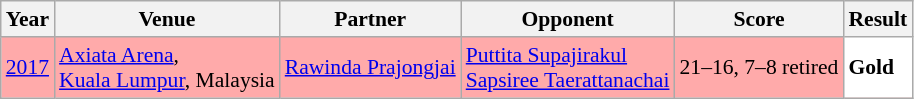<table class="sortable wikitable" style="font-size: 90%;">
<tr>
<th>Year</th>
<th>Venue</th>
<th>Partner</th>
<th>Opponent</th>
<th>Score</th>
<th>Result</th>
</tr>
<tr style="background:#FFAAAA">
<td align="center"><a href='#'>2017</a></td>
<td align="left"><a href='#'>Axiata Arena</a>,<br><a href='#'>Kuala Lumpur</a>, Malaysia</td>
<td align="left"> <a href='#'>Rawinda Prajongjai</a></td>
<td align="left"> <a href='#'>Puttita Supajirakul</a><br> <a href='#'>Sapsiree Taerattanachai</a></td>
<td align="left">21–16, 7–8 retired</td>
<td style="text-align:left; background:white"> <strong>Gold</strong></td>
</tr>
</table>
